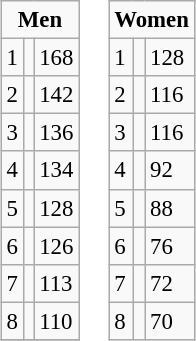<table>
<tr ---- valign="top">
<td><br><table class="wikitable" style="font-size: 95%">
<tr>
<td colspan="3" align="center"><strong>Men</strong></td>
</tr>
<tr>
<td>1</td>
<td align="left"></td>
<td>168</td>
</tr>
<tr>
<td>2</td>
<td align="left"></td>
<td>142</td>
</tr>
<tr>
<td>3</td>
<td align="left"></td>
<td>136</td>
</tr>
<tr>
<td>4</td>
<td align="left"></td>
<td>134</td>
</tr>
<tr>
<td>5</td>
<td align="left"></td>
<td>128</td>
</tr>
<tr>
<td>6</td>
<td align="left"></td>
<td>126</td>
</tr>
<tr>
<td>7</td>
<td align="left"></td>
<td>113</td>
</tr>
<tr>
<td>8</td>
<td align="left"></td>
<td>110</td>
</tr>
<tr>
</tr>
</table>
</td>
<td><br><table class="wikitable" style="font-size: 95%">
<tr>
<td colspan="3" align="center"><strong>Women</strong></td>
</tr>
<tr>
<td>1</td>
<td align="left"></td>
<td>128</td>
</tr>
<tr>
<td>2</td>
<td align="left"></td>
<td>116</td>
</tr>
<tr>
<td>3</td>
<td align="left"></td>
<td>116</td>
</tr>
<tr>
<td>4</td>
<td align="left"></td>
<td>92</td>
</tr>
<tr>
<td>5</td>
<td align="left"></td>
<td>88</td>
</tr>
<tr>
<td>6</td>
<td align="left"></td>
<td>76</td>
</tr>
<tr>
<td>7</td>
<td align="left"></td>
<td>72</td>
</tr>
<tr>
<td>8</td>
<td align="left"></td>
<td>70</td>
</tr>
</table>
</td>
<td></td>
</tr>
</table>
